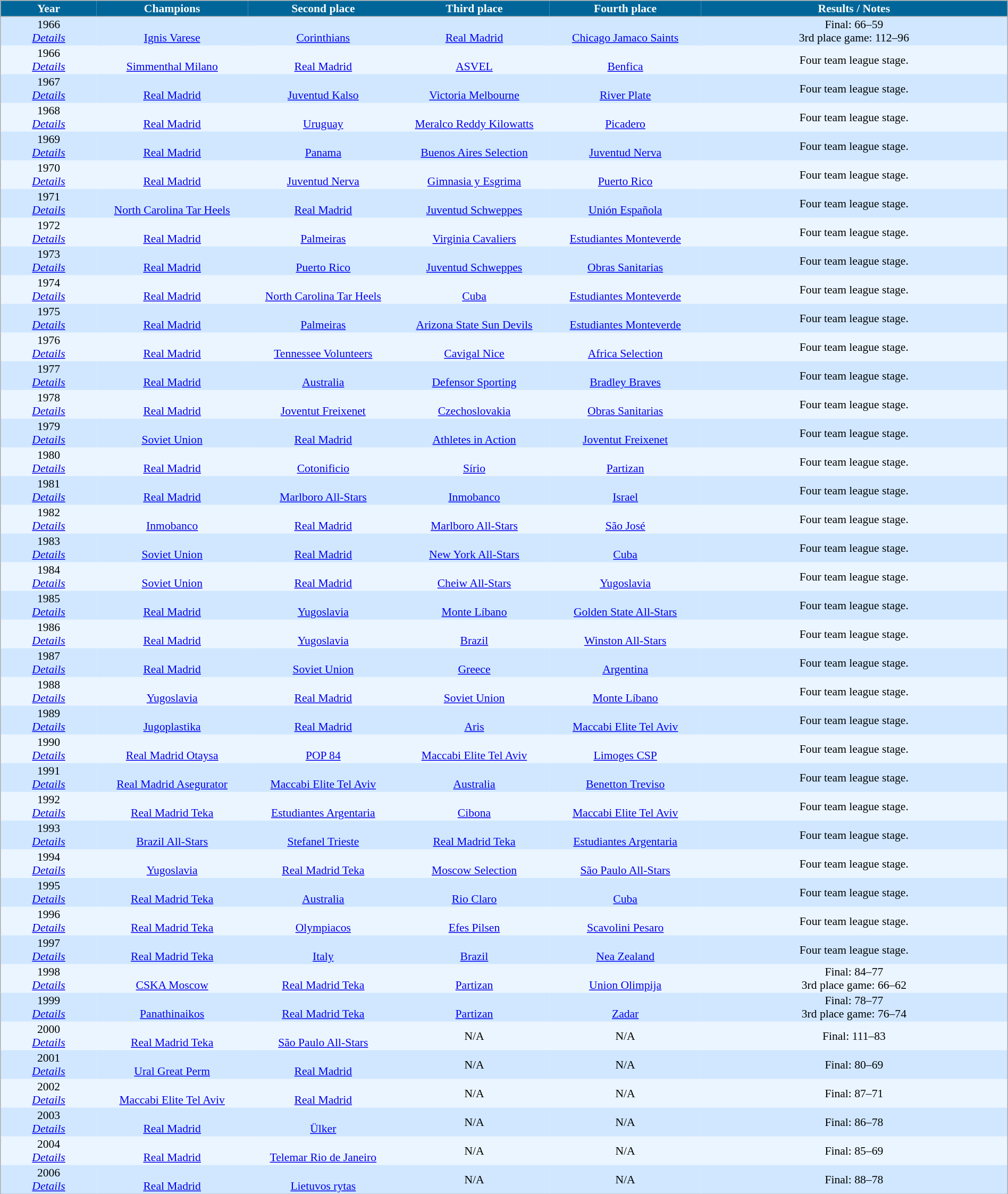<table cellspacing="0" style="background: #EBF5FF; border: 1px #aaa solid; border-collapse: collapse; font-size: 90%;" width=100%>
<tr bgcolor=#006699 style="color:white; border: 1px #aaa solid;" align="center">
<th>Year</th>
<th width=15%>Champions</th>
<th width=15%>Second place</th>
<th width=15%>Third place</th>
<th width=15%>Fourth place</th>
<th>Results / Notes</th>
</tr>
<tr align=center bgcolor=#D0E7FF>
<td>1966<br><em><a href='#'>Details</a></em></td>
<td><br><a href='#'>Ignis Varese</a></td>
<td><br><a href='#'>Corinthians</a></td>
<td><br><a href='#'>Real Madrid</a></td>
<td><br><a href='#'>Chicago Jamaco Saints</a></td>
<td>Final: 66–59<br>3rd place game: 112–96</td>
</tr>
<tr align=center>
<td>1966<br><em><a href='#'>Details</a></em></td>
<td><br><a href='#'>Simmenthal Milano</a></td>
<td><br><a href='#'>Real Madrid</a></td>
<td><br><a href='#'>ASVEL</a></td>
<td><br><a href='#'>Benfica</a></td>
<td>Four team league stage.</td>
</tr>
<tr align=center bgcolor=#D0E7FF>
<td>1967<br><em><a href='#'>Details</a></em></td>
<td><br><a href='#'>Real Madrid</a></td>
<td><br><a href='#'>Juventud Kalso</a></td>
<td><br><a href='#'>Victoria Melbourne</a></td>
<td><br><a href='#'>River Plate</a></td>
<td>Four team league stage.</td>
</tr>
<tr align=center>
<td>1968<br><em><a href='#'>Details</a></em></td>
<td><br><a href='#'>Real Madrid</a></td>
<td><br><a href='#'>Uruguay</a></td>
<td><br><a href='#'>Meralco Reddy Kilowatts</a></td>
<td><br><a href='#'>Picadero</a></td>
<td>Four team league stage.</td>
</tr>
<tr align=center bgcolor=#D0E7FF>
<td>1969<br><em><a href='#'>Details</a></em></td>
<td><br><a href='#'>Real Madrid</a></td>
<td><br><a href='#'>Panama</a></td>
<td><br><a href='#'>Buenos Aires Selection</a></td>
<td><br><a href='#'>Juventud Nerva</a></td>
<td>Four team league stage.</td>
</tr>
<tr align=center>
<td>1970<br><em><a href='#'>Details</a></em></td>
<td><br><a href='#'>Real Madrid</a></td>
<td><br><a href='#'>Juventud Nerva</a></td>
<td><br><a href='#'>Gimnasia y Esgrima</a></td>
<td><br><a href='#'>Puerto Rico</a></td>
<td>Four team league stage.</td>
</tr>
<tr align=center bgcolor=#D0E7FF>
<td>1971<br><em><a href='#'>Details</a></em></td>
<td><br><a href='#'>North Carolina Tar Heels</a></td>
<td><br><a href='#'>Real Madrid</a></td>
<td><br><a href='#'>Juventud Schweppes</a></td>
<td><br><a href='#'>Unión Española</a></td>
<td>Four team league stage.</td>
</tr>
<tr align=center>
<td>1972<br><em><a href='#'>Details</a></em></td>
<td><br><a href='#'>Real Madrid</a></td>
<td><br><a href='#'>Palmeiras</a></td>
<td><br><a href='#'>Virginia Cavaliers</a></td>
<td><br><a href='#'>Estudiantes Monteverde</a></td>
<td>Four team league stage.</td>
</tr>
<tr align=center bgcolor=#D0E7FF>
<td>1973<br><em><a href='#'>Details</a></em></td>
<td><br><a href='#'>Real Madrid</a></td>
<td><br><a href='#'>Puerto Rico</a></td>
<td><br><a href='#'>Juventud Schweppes</a></td>
<td><br><a href='#'>Obras Sanitarias</a></td>
<td>Four team league stage.</td>
</tr>
<tr align=center>
<td>1974<br><em><a href='#'>Details</a></em></td>
<td><br><a href='#'>Real Madrid</a></td>
<td><br><a href='#'>North Carolina Tar Heels</a></td>
<td><br><a href='#'>Cuba</a></td>
<td><br><a href='#'>Estudiantes Monteverde</a></td>
<td>Four team league stage.</td>
</tr>
<tr align=center bgcolor=#D0E7FF>
<td>1975<br><em><a href='#'>Details</a></em></td>
<td><br><a href='#'>Real Madrid</a></td>
<td><br><a href='#'>Palmeiras</a></td>
<td><br><a href='#'>Arizona State Sun Devils</a></td>
<td><br><a href='#'>Estudiantes Monteverde</a></td>
<td>Four team league stage.</td>
</tr>
<tr align=center>
<td>1976<br><em><a href='#'>Details</a></em></td>
<td><br><a href='#'>Real Madrid</a></td>
<td><br><a href='#'>Tennessee Volunteers</a></td>
<td><br><a href='#'>Cavigal Nice</a></td>
<td><br><a href='#'>Africa Selection</a></td>
<td>Four team league stage.</td>
</tr>
<tr align=center bgcolor=#D0E7FF>
<td>1977<br><em><a href='#'>Details</a></em></td>
<td><br><a href='#'>Real Madrid</a></td>
<td><br><a href='#'>Australia</a></td>
<td><br><a href='#'>Defensor Sporting</a></td>
<td><br><a href='#'>Bradley Braves</a></td>
<td>Four team league stage.</td>
</tr>
<tr align=center>
<td>1978<br><em><a href='#'>Details</a></em></td>
<td><br><a href='#'>Real Madrid</a></td>
<td><br><a href='#'>Joventut Freixenet</a></td>
<td><br><a href='#'>Czechoslovakia</a></td>
<td><br><a href='#'>Obras Sanitarias</a></td>
<td>Four team league stage.</td>
</tr>
<tr align=center bgcolor=#D0E7FF>
<td>1979<br><em><a href='#'>Details</a></em></td>
<td><br><a href='#'>Soviet Union</a></td>
<td><br><a href='#'>Real Madrid</a></td>
<td><br><a href='#'>Athletes in Action</a></td>
<td><br><a href='#'>Joventut Freixenet</a></td>
<td>Four team league stage.</td>
</tr>
<tr align=center>
<td>1980<br><em><a href='#'>Details</a></em></td>
<td><br><a href='#'>Real Madrid</a></td>
<td><br><a href='#'>Cotonificio</a></td>
<td><br><a href='#'>Sírio</a></td>
<td><br><a href='#'>Partizan</a></td>
<td>Four team league stage.</td>
</tr>
<tr align=center bgcolor=#D0E7FF>
<td>1981<br><em><a href='#'>Details</a></em></td>
<td><br><a href='#'>Real Madrid</a></td>
<td><br><a href='#'>Marlboro All-Stars</a></td>
<td><br><a href='#'>Inmobanco</a></td>
<td><br><a href='#'>Israel</a></td>
<td>Four team league stage.</td>
</tr>
<tr align=center>
<td>1982<br><em><a href='#'>Details</a></em></td>
<td><br><a href='#'>Inmobanco</a></td>
<td><br><a href='#'>Real Madrid</a></td>
<td><br><a href='#'>Marlboro All-Stars</a></td>
<td><br><a href='#'>São José</a></td>
<td>Four team league stage.</td>
</tr>
<tr align=center bgcolor=#D0E7FF>
<td>1983<br><em><a href='#'>Details</a></em></td>
<td><br><a href='#'>Soviet Union</a></td>
<td><br><a href='#'>Real Madrid</a></td>
<td><br><a href='#'>New York All-Stars</a></td>
<td><br><a href='#'>Cuba</a></td>
<td>Four team league stage.</td>
</tr>
<tr align=center>
<td>1984<br><em><a href='#'>Details</a></em></td>
<td><br><a href='#'>Soviet Union</a></td>
<td><br><a href='#'>Real Madrid</a></td>
<td><br><a href='#'>Cheiw All-Stars</a></td>
<td><br><a href='#'>Yugoslavia</a></td>
<td>Four team league stage.</td>
</tr>
<tr align=center bgcolor=#D0E7FF>
<td>1985<br><em><a href='#'>Details</a></em></td>
<td><br><a href='#'>Real Madrid</a></td>
<td><br><a href='#'>Yugoslavia</a></td>
<td><br><a href='#'>Monte Líbano</a></td>
<td><br><a href='#'>Golden State All-Stars</a></td>
<td>Four team league stage.</td>
</tr>
<tr align=center>
<td>1986<br><em><a href='#'>Details</a></em></td>
<td><br><a href='#'>Real Madrid</a></td>
<td><br><a href='#'>Yugoslavia</a></td>
<td><br><a href='#'>Brazil</a></td>
<td><br><a href='#'>Winston All-Stars</a></td>
<td>Four team league stage.</td>
</tr>
<tr align=center bgcolor=#D0E7FF>
<td>1987<br><em><a href='#'>Details</a></em></td>
<td><br><a href='#'>Real Madrid</a></td>
<td><br><a href='#'>Soviet Union</a></td>
<td><br><a href='#'>Greece</a></td>
<td><br><a href='#'>Argentina</a></td>
<td>Four team league stage.</td>
</tr>
<tr align=center>
<td>1988<br><em><a href='#'>Details</a></em></td>
<td><br><a href='#'>Yugoslavia</a></td>
<td><br><a href='#'>Real Madrid</a></td>
<td><br><a href='#'>Soviet Union</a></td>
<td><br><a href='#'>Monte Líbano</a></td>
<td>Four team league stage.</td>
</tr>
<tr align=center bgcolor=#D0E7FF>
<td>1989<br><em><a href='#'>Details</a></em></td>
<td><br><a href='#'>Jugoplastika</a></td>
<td><br><a href='#'>Real Madrid</a></td>
<td><br><a href='#'>Aris</a></td>
<td><br><a href='#'>Maccabi Elite Tel Aviv</a></td>
<td>Four team league stage.</td>
</tr>
<tr align=center>
<td>1990<br><em><a href='#'>Details</a></em></td>
<td><br><a href='#'>Real Madrid Otaysa</a></td>
<td><br><a href='#'>POP 84</a></td>
<td><br><a href='#'>Maccabi Elite Tel Aviv</a></td>
<td><br><a href='#'>Limoges CSP</a></td>
<td>Four team league stage.</td>
</tr>
<tr align=center bgcolor=#D0E7FF>
<td>1991<br><em><a href='#'>Details</a></em></td>
<td><br><a href='#'>Real Madrid Asegurator</a></td>
<td><br><a href='#'>Maccabi Elite Tel Aviv</a></td>
<td><br><a href='#'>Australia</a></td>
<td><br><a href='#'>Benetton Treviso</a></td>
<td>Four team league stage.</td>
</tr>
<tr align=center>
<td>1992<br><em><a href='#'>Details</a></em></td>
<td><br><a href='#'>Real Madrid Teka</a></td>
<td><br><a href='#'>Estudiantes Argentaria</a></td>
<td><br><a href='#'>Cibona</a></td>
<td><br><a href='#'>Maccabi Elite Tel Aviv</a></td>
<td>Four team league stage.</td>
</tr>
<tr align=center bgcolor=#D0E7FF>
<td>1993<br><em><a href='#'>Details</a></em></td>
<td><br><a href='#'>Brazil All-Stars</a></td>
<td><br><a href='#'>Stefanel Trieste</a></td>
<td><br><a href='#'>Real Madrid Teka</a></td>
<td><br><a href='#'>Estudiantes Argentaria</a></td>
<td>Four team league stage.</td>
</tr>
<tr align=center>
<td>1994<br><em><a href='#'>Details</a></em></td>
<td><br><a href='#'>Yugoslavia</a></td>
<td><br><a href='#'>Real Madrid Teka</a></td>
<td><br><a href='#'>Moscow Selection</a></td>
<td><br><a href='#'>São Paulo All-Stars</a></td>
<td>Four team league stage.</td>
</tr>
<tr align=center bgcolor=#D0E7FF>
<td>1995<br><em><a href='#'>Details</a></em></td>
<td><br><a href='#'>Real Madrid Teka</a></td>
<td><br><a href='#'>Australia</a></td>
<td><br><a href='#'>Rio Claro</a></td>
<td><br><a href='#'>Cuba</a></td>
<td>Four team league stage.</td>
</tr>
<tr align=center>
<td>1996<br><em><a href='#'>Details</a></em></td>
<td><br><a href='#'>Real Madrid Teka</a></td>
<td><br><a href='#'>Olympiacos</a></td>
<td><br><a href='#'>Efes Pilsen</a></td>
<td><br><a href='#'>Scavolini Pesaro</a></td>
<td>Four team league stage.</td>
</tr>
<tr align=center bgcolor=#D0E7FF>
<td>1997<br><em><a href='#'>Details</a></em></td>
<td><br><a href='#'>Real Madrid Teka</a></td>
<td><br><a href='#'>Italy</a></td>
<td><br><a href='#'>Brazil</a></td>
<td><br><a href='#'>Nea Zealand</a></td>
<td>Four team league stage.</td>
</tr>
<tr align=center>
<td>1998<br><em><a href='#'>Details</a></em></td>
<td><br><a href='#'>CSKA Moscow</a></td>
<td><br><a href='#'>Real Madrid Teka</a></td>
<td><br><a href='#'>Partizan</a></td>
<td><br><a href='#'>Union Olimpija</a></td>
<td>Final: 84–77<br>3rd place game: 66–62</td>
</tr>
<tr align=center bgcolor=#D0E7FF>
<td>1999<br><em><a href='#'>Details</a></em></td>
<td><br><a href='#'>Panathinaikos</a></td>
<td><br><a href='#'>Real Madrid Teka</a></td>
<td><br><a href='#'>Partizan</a></td>
<td><br><a href='#'>Zadar</a></td>
<td>Final: 78–77<br>3rd place game: 76–74</td>
</tr>
<tr align=center>
<td>2000<br><em><a href='#'>Details</a></em></td>
<td><br><a href='#'>Real Madrid Teka</a></td>
<td><br><a href='#'>São Paulo All-Stars</a></td>
<td>N/A</td>
<td>N/A</td>
<td>Final: 111–83</td>
</tr>
<tr align=center bgcolor=#D0E7FF>
<td>2001<br><em><a href='#'>Details</a></em></td>
<td><br><a href='#'>Ural Great Perm</a></td>
<td><br><a href='#'>Real Madrid</a></td>
<td>N/A</td>
<td>N/A</td>
<td>Final: 80–69</td>
</tr>
<tr align=center>
<td>2002<br><em><a href='#'>Details</a></em></td>
<td><br><a href='#'>Maccabi Elite Tel Aviv</a></td>
<td><br><a href='#'>Real Madrid</a></td>
<td>N/A</td>
<td>N/A</td>
<td>Final: 87–71</td>
</tr>
<tr align=center bgcolor=#D0E7FF>
<td>2003<br><em><a href='#'>Details</a></em></td>
<td><br><a href='#'>Real Madrid</a></td>
<td><br><a href='#'>Ülker</a></td>
<td>N/A</td>
<td>N/A</td>
<td>Final: 86–78</td>
</tr>
<tr align=center>
<td>2004<br><em><a href='#'>Details</a></em></td>
<td><br><a href='#'>Real Madrid</a></td>
<td><br><a href='#'>Telemar Rio de Janeiro</a></td>
<td>N/A</td>
<td>N/A</td>
<td>Final: 85–69</td>
</tr>
<tr align=center bgcolor=#D0E7FF>
<td>2006<br><em><a href='#'>Details</a></em></td>
<td><br><a href='#'>Real Madrid</a></td>
<td><br><a href='#'>Lietuvos rytas</a></td>
<td>N/A</td>
<td>N/A</td>
<td>Final: 88–78</td>
</tr>
<tr align=center bgcolor=#D0E7FF>
</tr>
</table>
